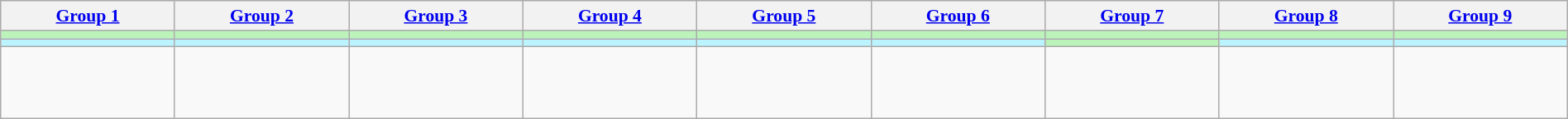<table class="wikitable" style="text-align:center; width:99.99%; font-size:90%;">
<tr>
<th style="width:11.11%"><a href='#'>Group 1</a></th>
<th style="width:11.11%"><a href='#'>Group 2</a></th>
<th style="width:11.11%"><a href='#'>Group 3</a></th>
<th style="width:11.11%"><a href='#'>Group 4</a></th>
<th style="width:11.11%"><a href='#'>Group 5</a></th>
<th style="width:11.11%"><a href='#'>Group 6</a></th>
<th style="width:11.11%"><a href='#'>Group 7</a></th>
<th style="width:11.11%"><a href='#'>Group 8</a></th>
<th style="width:11.11%"><a href='#'>Group 9</a></th>
</tr>
<tr style="background:#BBF3BB">
<td></td>
<td></td>
<td></td>
<td></td>
<td></td>
<td></td>
<td></td>
<td></td>
<td></td>
</tr>
<tr style="background:#BBF3FF">
<td></td>
<td></td>
<td></td>
<td></td>
<td></td>
<td></td>
<td style="background:#BBF3BB"></td>
<td></td>
<td></td>
</tr>
<tr style="vertical-align:top;">
<td><br><br></td>
<td><br><br><br></td>
<td><br><br></td>
<td><br><br><br></td>
<td><br><br></td>
<td><br><br></td>
<td><br><br><br></td>
<td><br><br></td>
<td><br><br><br></td>
</tr>
</table>
